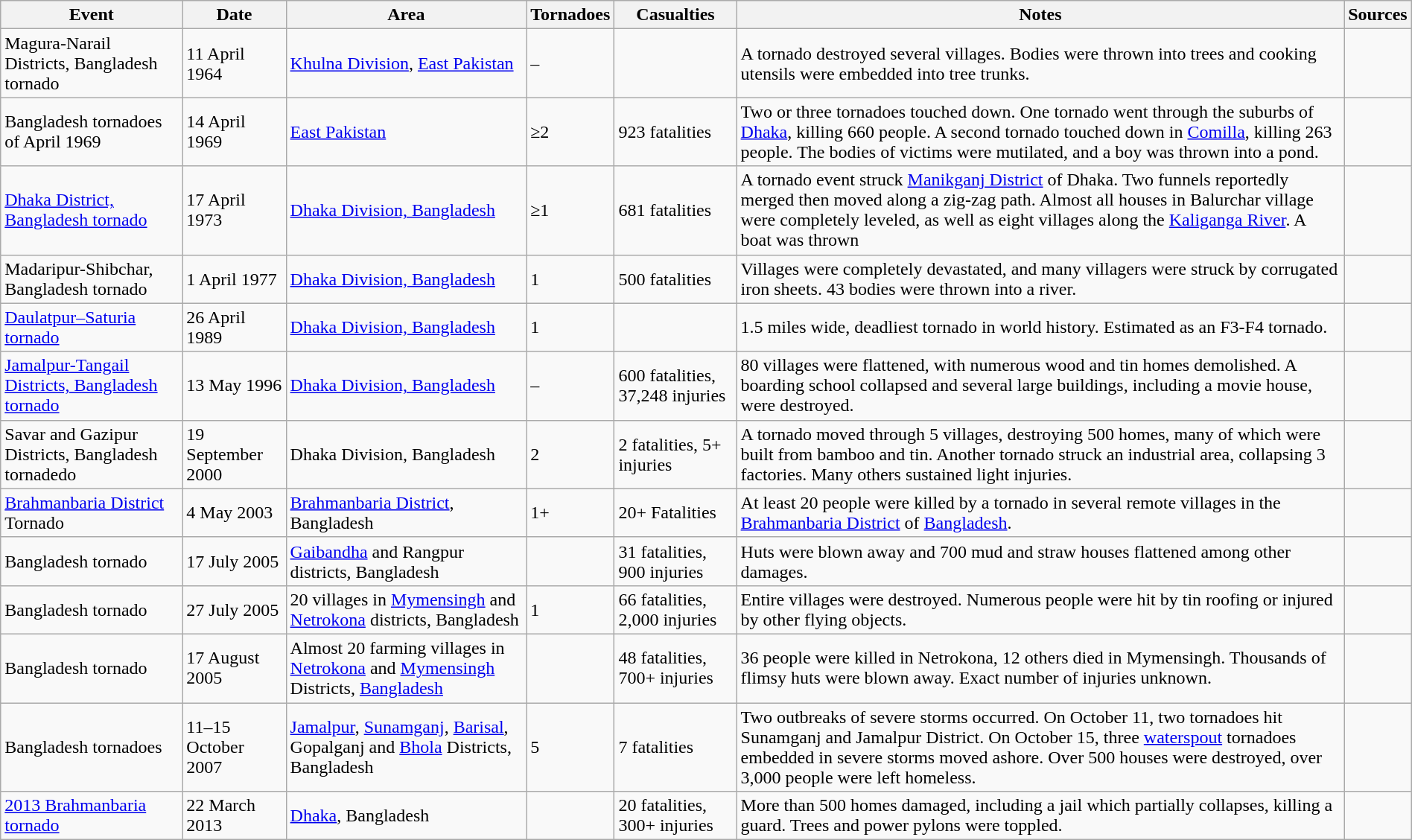<table class="wikitable collapsible sortable" style="width:100%;">
<tr>
<th scope="col" class="unsortable">Event</th>
<th>Date</th>
<th>Area</th>
<th>Tornadoes</th>
<th>Casualties</th>
<th scope="col" class="unsortable">Notes</th>
<th scope="col" class="unsortable">Sources</th>
</tr>
<tr>
<td>Magura-Narail Districts, Bangladesh tornado</td>
<td>11 April 1964</td>
<td><a href='#'>Khulna Division</a>, <a href='#'>East Pakistan</a></td>
<td>–</td>
<td></td>
<td>A tornado destroyed several villages. Bodies were thrown into trees and cooking utensils were embedded into tree trunks.</td>
<td></td>
</tr>
<tr>
<td>Bangladesh tornadoes of April 1969</td>
<td>14 April 1969</td>
<td><a href='#'>East Pakistan</a></td>
<td>≥2</td>
<td>923 fatalities</td>
<td>Two or three tornadoes touched down. One tornado went through the suburbs of <a href='#'>Dhaka</a>, killing 660 people. A second tornado touched down in <a href='#'>Comilla</a>, killing 263 people. The bodies of victims were mutilated, and a boy was thrown  into a pond.</td>
<td></td>
</tr>
<tr>
<td><a href='#'>Dhaka District, Bangladesh tornado</a></td>
<td>17 April 1973</td>
<td><a href='#'>Dhaka Division, Bangladesh</a></td>
<td>≥1</td>
<td>681 fatalities</td>
<td>A tornado event struck <a href='#'>Manikganj District</a> of Dhaka. Two funnels reportedly merged then moved along a zig-zag path. Almost all houses in Balurchar village were completely leveled, as well as eight villages along the <a href='#'>Kaliganga River</a>. A boat was thrown </td>
<td></td>
</tr>
<tr>
<td>Madaripur-Shibchar, Bangladesh tornado</td>
<td>1 April 1977</td>
<td><a href='#'>Dhaka Division, Bangladesh</a></td>
<td>1</td>
<td>500 fatalities</td>
<td>Villages were completely devastated, and many villagers were struck by corrugated iron sheets. 43 bodies were thrown into a river.</td>
<td></td>
</tr>
<tr>
<td><a href='#'>Daulatpur–Saturia tornado</a></td>
<td>26 April 1989</td>
<td><a href='#'>Dhaka Division, Bangladesh</a></td>
<td>1</td>
<td></td>
<td>1.5 miles wide, deadliest tornado in world history. Estimated as an F3-F4 tornado.</td>
<td></td>
</tr>
<tr>
<td><a href='#'>Jamalpur-Tangail Districts, Bangladesh tornado</a></td>
<td>13 May 1996</td>
<td><a href='#'>Dhaka Division, Bangladesh</a></td>
<td>–</td>
<td>600 fatalities, 37,248 injuries</td>
<td>80 villages were flattened, with numerous wood and tin homes demolished. A boarding school collapsed and several large buildings, including a movie house, were destroyed.</td>
<td></td>
</tr>
<tr>
<td>Savar and Gazipur Districts, Bangladesh tornadedo</td>
<td>19 September 2000</td>
<td>Dhaka Division, Bangladesh</td>
<td>2</td>
<td>2 fatalities, 5+ injuries</td>
<td>A tornado moved through 5 villages, destroying 500 homes, many of which were built from bamboo and tin. Another tornado struck an industrial area, collapsing 3 factories. Many others sustained light injuries.</td>
<td></td>
</tr>
<tr>
<td><a href='#'>Brahmanbaria District</a> Tornado</td>
<td>4 May 2003</td>
<td><a href='#'>Brahmanbaria District</a>, Bangladesh</td>
<td>1+</td>
<td>20+ Fatalities</td>
<td>At least 20 people were killed by a tornado in several remote villages in the <a href='#'>Brahmanbaria District</a> of <a href='#'>Bangladesh</a>.</td>
</tr>
<tr>
<td>Bangladesh tornado</td>
<td>17 July 2005</td>
<td><a href='#'>Gaibandha</a> and Rangpur districts, Bangladesh</td>
<td></td>
<td>31 fatalities, 900 injuries</td>
<td>Huts were blown away and 700 mud and straw houses flattened among other damages.</td>
<td></td>
</tr>
<tr>
<td>Bangladesh tornado</td>
<td>27 July 2005</td>
<td>20 villages in <a href='#'>Mymensingh</a> and <a href='#'>Netrokona</a> districts, Bangladesh</td>
<td>1</td>
<td>66 fatalities, 2,000 injuries</td>
<td>Entire villages were destroyed. Numerous people were hit by tin roofing or injured by other flying objects.</td>
<td></td>
</tr>
<tr>
<td>Bangladesh tornado</td>
<td>17 August 2005</td>
<td>Almost 20 farming villages in <a href='#'>Netrokona</a> and <a href='#'>Mymensingh</a> Districts, <a href='#'>Bangladesh</a></td>
<td></td>
<td>48 fatalities, 700+ injuries</td>
<td>36 people were killed in Netrokona, 12 others died in Mymensingh. Thousands of flimsy huts were blown away. Exact number of injuries unknown.</td>
<td></td>
</tr>
<tr>
<td>Bangladesh tornadoes</td>
<td>11–15 October 2007</td>
<td><a href='#'>Jamalpur</a>, <a href='#'>Sunamganj</a>, <a href='#'>Barisal</a>, Gopalganj and <a href='#'>Bhola</a> Districts, Bangladesh</td>
<td>5</td>
<td>7 fatalities</td>
<td>Two outbreaks of severe storms occurred. On October 11, two tornadoes hit Sunamganj and Jamalpur District. On October 15, three <a href='#'>waterspout</a> tornadoes embedded in severe storms moved ashore. Over 500 houses were destroyed, over 3,000 people were left homeless.</td>
<td></td>
</tr>
<tr>
<td><a href='#'>2013 Brahmanbaria tornado</a></td>
<td>22 March 2013</td>
<td><a href='#'>Dhaka</a>, Bangladesh</td>
<td></td>
<td>20 fatalities, 300+ injuries</td>
<td>More than 500 homes damaged, including a jail which partially collapses, killing a guard. Trees and power pylons were toppled.</td>
<td></td>
</tr>
</table>
